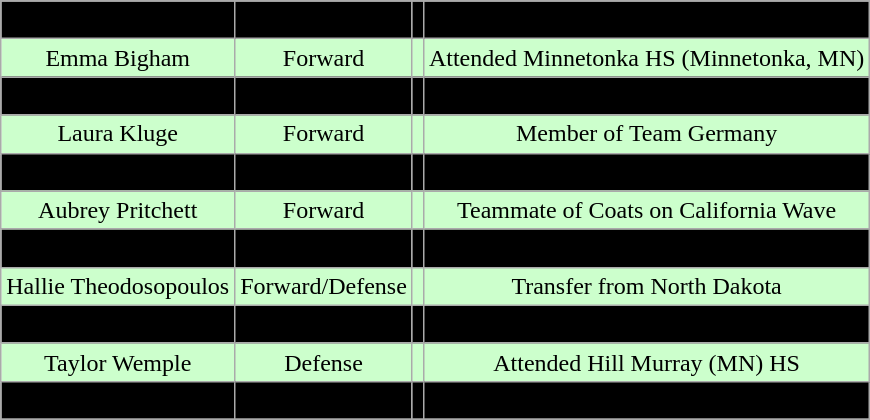<table class="wikitable">
<tr align="center">
</tr>
<tr align="center" bgcolor=" ">
<td>Hannah Bates</td>
<td>Defense</td>
<td></td>
<td>Blueliner with Michigan Belle Tire</td>
</tr>
<tr align="center" bgcolor="#ccffcc">
<td>Emma Bigham</td>
<td>Forward</td>
<td></td>
<td>Attended Minnetonka HS (Minnetonka, MN)</td>
</tr>
<tr align="center" bgcolor=" ">
<td>Tatum Coats</td>
<td>Defense</td>
<td></td>
<td>Played for California Wave</td>
</tr>
<tr align="center" bgcolor="#ccffcc">
<td>Laura Kluge</td>
<td>Forward</td>
<td></td>
<td>Member of Team Germany</td>
</tr>
<tr align="center" bgcolor=" ">
<td>Emma Polusney</td>
<td>Goaltender</td>
<td></td>
<td>Attended Mound-Westonka (MN) HS</td>
</tr>
<tr align="center" bgcolor="#ccffcc">
<td>Aubrey Pritchett</td>
<td>Forward</td>
<td></td>
<td>Teammate of Coats on California Wave</td>
</tr>
<tr align="center" bgcolor=" ">
<td>Megan Roe</td>
<td>Forward</td>
<td></td>
<td>Played with Michigan Belle Tire</td>
</tr>
<tr align="center" bgcolor="#ccffcc">
<td>Hallie Theodosopoulos</td>
<td>Forward/Defense</td>
<td></td>
<td>Transfer from North Dakota</td>
</tr>
<tr align="center" bgcolor=" ">
<td>Abby Thiessen</td>
<td>Defense</td>
<td></td>
<td>Transfer from North Dakota</td>
</tr>
<tr align="center" bgcolor="#ccffcc">
<td>Taylor Wemple</td>
<td>Defense</td>
<td></td>
<td>Attended Hill Murray (MN) HS</td>
</tr>
<tr align="center" bgcolor=" ">
<td>Kenzie Wylie</td>
<td>Defense</td>
<td></td>
<td>Attended Blaine (MN) HS</td>
</tr>
<tr align="center" bgcolor=" ">
</tr>
</table>
